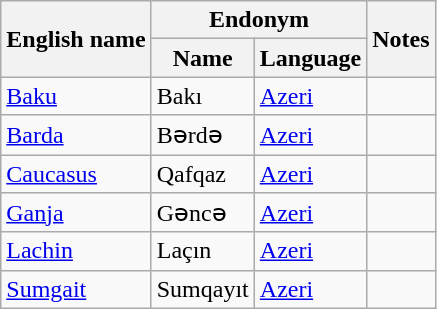<table class="wikitable sortable mw-collapsible">
<tr>
<th rowspan="2">English name</th>
<th colspan="2">Endonym</th>
<th rowspan="2">Notes</th>
</tr>
<tr>
<th>Name</th>
<th>Language</th>
</tr>
<tr>
<td><a href='#'>Baku</a></td>
<td>Bakı</td>
<td><a href='#'>Azeri</a></td>
<td></td>
</tr>
<tr>
<td><a href='#'>Barda</a></td>
<td>Bərdə</td>
<td><a href='#'>Azeri</a></td>
<td></td>
</tr>
<tr>
<td><a href='#'>Caucasus</a></td>
<td>Qafqaz</td>
<td><a href='#'>Azeri</a></td>
<td></td>
</tr>
<tr>
<td><a href='#'>Ganja</a></td>
<td>Gəncə</td>
<td><a href='#'>Azeri</a></td>
<td></td>
</tr>
<tr>
<td><a href='#'>Lachin</a></td>
<td>Laçın</td>
<td><a href='#'>Azeri</a></td>
<td></td>
</tr>
<tr>
<td><a href='#'>Sumgait</a></td>
<td>Sumqayıt</td>
<td><a href='#'>Azeri</a></td>
<td></td>
</tr>
</table>
